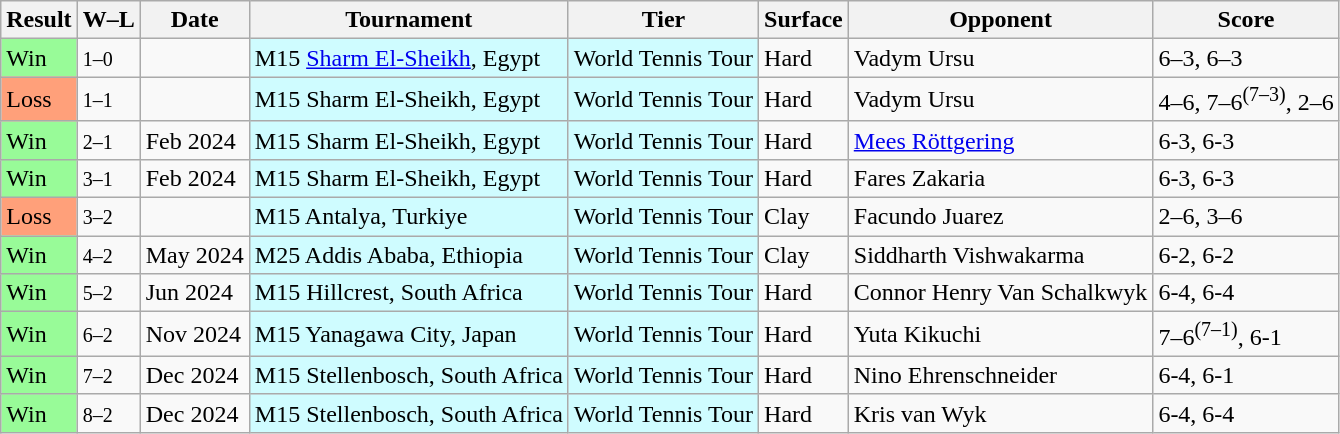<table class="sortable wikitable">
<tr>
<th>Result</th>
<th class="unsortable">W–L</th>
<th>Date</th>
<th>Tournament</th>
<th>Tier</th>
<th>Surface</th>
<th>Opponent</th>
<th class="unsortable">Score</th>
</tr>
<tr>
<td bgcolor=98fb98>Win</td>
<td><small>1–0</small></td>
<td></td>
<td style="background:#cffcff;">M15 <a href='#'>Sharm El-Sheikh</a>, Egypt</td>
<td style="background:#cffcff;">World Tennis Tour</td>
<td>Hard</td>
<td> Vadym Ursu</td>
<td>6–3, 6–3</td>
</tr>
<tr>
<td bgcolor=FFA07A>Loss</td>
<td><small>1–1</small></td>
<td></td>
<td style="background:#cffcff;">M15 Sharm El-Sheikh, Egypt</td>
<td style="background:#cffcff;">World Tennis Tour</td>
<td>Hard</td>
<td> Vadym Ursu</td>
<td>4–6, 7–6<sup>(7–3)</sup>, 2–6</td>
</tr>
<tr>
<td bgcolor=98fb98>Win</td>
<td><small>2–1</small></td>
<td>Feb 2024</td>
<td style="background:#cffcff;">M15 Sharm El-Sheikh, Egypt</td>
<td style="background:#cffcff;">World Tennis Tour</td>
<td>Hard</td>
<td> <a href='#'>Mees Röttgering</a></td>
<td>6-3, 6-3</td>
</tr>
<tr>
<td bgcolor=98fb98>Win</td>
<td><small>3–1</small></td>
<td>Feb 2024</td>
<td style="background:#cffcff;">M15 Sharm El-Sheikh, Egypt</td>
<td style="background:#cffcff;">World Tennis Tour</td>
<td>Hard</td>
<td> Fares Zakaria</td>
<td>6-3, 6-3</td>
</tr>
<tr>
<td bgcolor=FFA07A>Loss</td>
<td><small>3–2</small></td>
<td></td>
<td style="background:#cffcff;">M15 Antalya, Turkiye</td>
<td style="background:#cffcff;">World Tennis Tour</td>
<td>Clay</td>
<td> Facundo Juarez</td>
<td>2–6, 3–6</td>
</tr>
<tr>
<td bgcolor=98fb98>Win</td>
<td><small>4–2</small></td>
<td>May 2024</td>
<td style="background:#cffcff;">M25 Addis Ababa, Ethiopia</td>
<td style="background:#cffcff;">World Tennis Tour</td>
<td>Clay</td>
<td> Siddharth Vishwakarma</td>
<td>6-2, 6-2</td>
</tr>
<tr>
<td bgcolor=98fb98>Win</td>
<td><small>5–2</small></td>
<td>Jun 2024</td>
<td style="background:#cffcff;">M15 Hillcrest, South Africa</td>
<td style="background:#cffcff;">World Tennis Tour</td>
<td>Hard</td>
<td> Connor Henry Van Schalkwyk</td>
<td>6-4, 6-4</td>
</tr>
<tr>
<td bgcolor=98fb98>Win</td>
<td><small>6–2</small></td>
<td>Nov 2024</td>
<td style="background:#cffcff;">M15 Yanagawa City, Japan</td>
<td style="background:#cffcff;">World Tennis Tour</td>
<td>Hard</td>
<td> Yuta Kikuchi</td>
<td>7–6<sup>(7–1)</sup>, 6-1</td>
</tr>
<tr>
<td bgcolor=98fb98>Win</td>
<td><small>7–2</small></td>
<td>Dec 2024</td>
<td style="background:#cffcff;">M15 Stellenbosch, South Africa</td>
<td style="background:#cffcff;">World Tennis Tour</td>
<td>Hard</td>
<td> Nino Ehrenschneider</td>
<td>6-4, 6-1</td>
</tr>
<tr>
<td bgcolor=98fb98>Win</td>
<td><small>8–2</small></td>
<td>Dec 2024</td>
<td style="background:#cffcff;">M15 Stellenbosch, South Africa</td>
<td style="background:#cffcff;">World Tennis Tour</td>
<td>Hard</td>
<td> Kris van Wyk</td>
<td>6-4, 6-4</td>
</tr>
</table>
